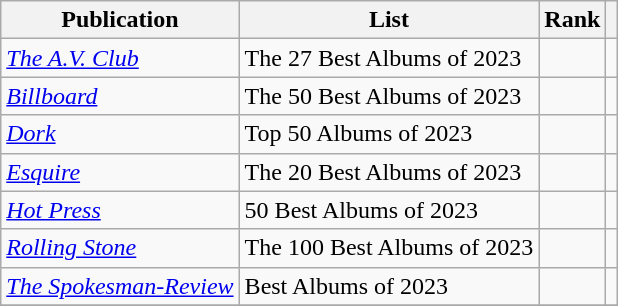<table class="sortable wikitable">
<tr>
<th scope="col">Publication</th>
<th scope="col">List</th>
<th scope="col" data-sort-type="number">Rank</th>
<th scope="col" class="unsortable"></th>
</tr>
<tr>
<td><em><a href='#'>The A.V. Club</a></em></td>
<td>The 27 Best Albums of 2023</td>
<td></td>
<td></td>
</tr>
<tr>
<td><em><a href='#'>Billboard</a></em></td>
<td>The 50 Best Albums of 2023</td>
<td></td>
<td></td>
</tr>
<tr>
<td><em><a href='#'>Dork</a></em></td>
<td>Top 50 Albums of 2023</td>
<td></td>
<td></td>
</tr>
<tr>
<td><em><a href='#'>Esquire</a></em></td>
<td>The 20 Best Albums of 2023</td>
<td></td>
<td></td>
</tr>
<tr>
<td><em><a href='#'>Hot Press</a></em></td>
<td>50 Best Albums of 2023</td>
<td></td>
<td></td>
</tr>
<tr>
<td><em><a href='#'>Rolling Stone</a></em></td>
<td>The 100 Best Albums of 2023</td>
<td></td>
<td></td>
</tr>
<tr>
<td><em><a href='#'>The Spokesman-Review</a></em></td>
<td>Best Albums of 2023</td>
<td></td>
<td></td>
</tr>
<tr>
</tr>
</table>
